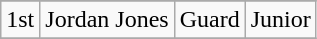<table class="wikitable" border="1">
<tr align=center>
</tr>
<tr>
<td>1st</td>
<td>Jordan Jones</td>
<td>Guard</td>
<td>Junior</td>
</tr>
<tr>
</tr>
</table>
